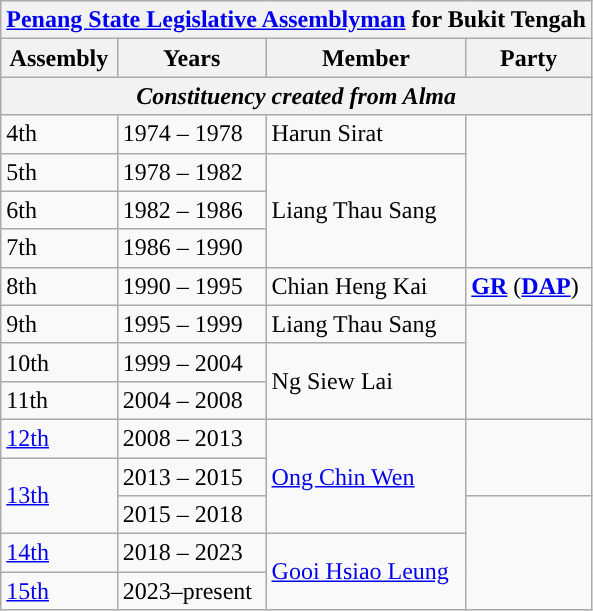<table class="wikitable">
<tr>
<th colspan="4"><a href='#'>Penang State Legislative Assemblyman</a> for Bukit Tengah</th>
</tr>
<tr>
<th>Assembly</th>
<th>Years</th>
<th>Member</th>
<th>Party</th>
</tr>
<tr>
<th colspan="4" align="center"><em>Constituency created from Alma</em></th>
</tr>
<tr>
<td>4th</td>
<td>1974 – 1978</td>
<td>Harun Sirat</td>
<td rowspan="4"></td>
</tr>
<tr>
<td>5th</td>
<td>1978 – 1982</td>
<td rowspan="3">Liang Thau Sang</td>
</tr>
<tr>
<td>6th</td>
<td>1982 – 1986</td>
</tr>
<tr>
<td>7th</td>
<td>1986 – 1990</td>
</tr>
<tr>
<td>8th</td>
<td>1990 – 1995</td>
<td>Chian Heng Kai</td>
<td><strong><a href='#'>GR</a></strong> (<strong><a href='#'>DAP</a></strong>)</td>
</tr>
<tr>
<td>9th</td>
<td>1995 – 1999</td>
<td>Liang Thau Sang</td>
<td rowspan="3"></td>
</tr>
<tr>
<td>10th</td>
<td>1999 – 2004</td>
<td rowspan="2">Ng Siew Lai</td>
</tr>
<tr>
<td>11th</td>
<td>2004 – 2008</td>
</tr>
<tr>
<td><a href='#'>12th</a></td>
<td>2008 – 2013</td>
<td rowspan=3><a href='#'>Ong Chin Wen</a></td>
<td rowspan=2></td>
</tr>
<tr>
<td rowspan=2><a href='#'>13th</a></td>
<td>2013 – 2015</td>
</tr>
<tr>
<td>2015 – 2018</td>
<td rowspan=3></td>
</tr>
<tr>
<td><a href='#'>14th</a></td>
<td>2018 – 2023</td>
<td rowspan="2"><a href='#'>Gooi Hsiao Leung</a></td>
</tr>
<tr>
<td><a href='#'>15th</a></td>
<td>2023–present</td>
</tr>
</table>
